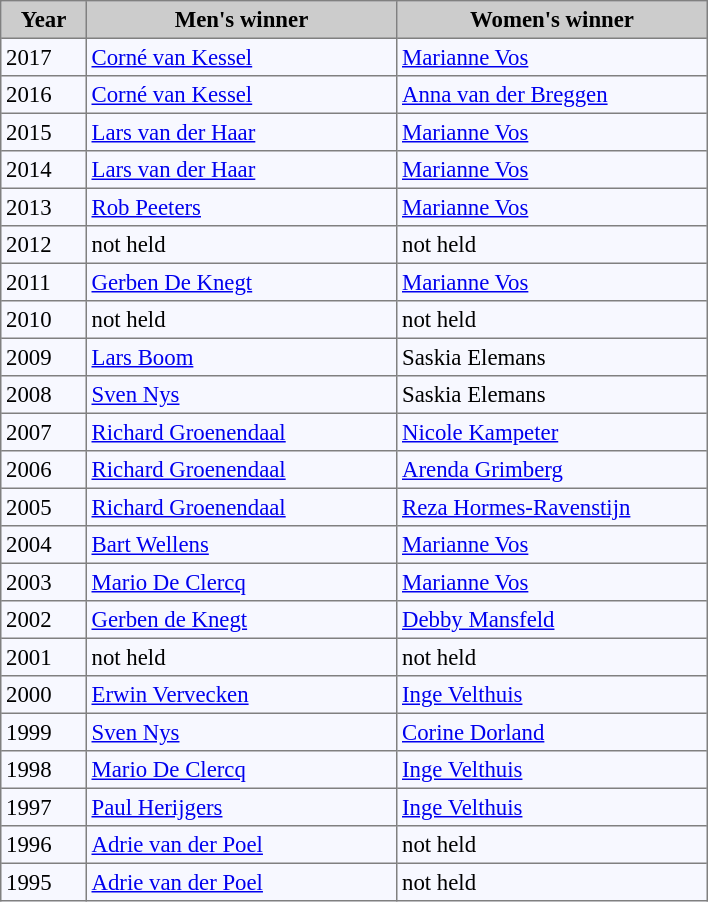<table bgcolor="#f7f8ff" cellpadding="3" cellspacing="0" border="1" style="font-size: 95%; border: gray solid 1px; border-collapse: collapse;">
<tr bgcolor="#CCCCCC">
<td align="center" width="50"><strong>Year</strong></td>
<td align="center" width="200"><strong>Men's winner</strong></td>
<td align="center" width="200"><strong>Women's winner</strong></td>
</tr>
<tr align="left">
<td>2017</td>
<td> <a href='#'>Corné van Kessel</a></td>
<td> <a href='#'>Marianne Vos</a></td>
</tr>
<tr align="left">
<td>2016</td>
<td> <a href='#'>Corné van Kessel</a></td>
<td> <a href='#'>Anna van der Breggen</a></td>
</tr>
<tr align="left">
<td>2015</td>
<td> <a href='#'>Lars van der Haar</a></td>
<td> <a href='#'>Marianne Vos</a></td>
</tr>
<tr align="left">
<td>2014</td>
<td> <a href='#'>Lars van der Haar</a></td>
<td> <a href='#'>Marianne Vos</a></td>
</tr>
<tr align="left">
<td>2013</td>
<td> <a href='#'>Rob Peeters</a></td>
<td> <a href='#'>Marianne Vos</a></td>
</tr>
<tr align="left">
<td>2012</td>
<td>not held</td>
<td>not held</td>
</tr>
<tr align="left">
<td>2011</td>
<td> <a href='#'>Gerben De Knegt</a></td>
<td> <a href='#'>Marianne Vos</a></td>
</tr>
<tr align="left">
<td>2010</td>
<td>not held</td>
<td>not held</td>
</tr>
<tr align="left">
<td>2009</td>
<td> <a href='#'>Lars Boom</a></td>
<td> Saskia Elemans</td>
</tr>
<tr align="left">
<td>2008</td>
<td> <a href='#'>Sven Nys</a></td>
<td> Saskia Elemans</td>
</tr>
<tr align="left">
<td>2007</td>
<td> <a href='#'>Richard Groenendaal</a></td>
<td> <a href='#'>Nicole Kampeter</a></td>
</tr>
<tr align="left">
<td>2006</td>
<td> <a href='#'>Richard Groenendaal</a></td>
<td> <a href='#'>Arenda Grimberg</a></td>
</tr>
<tr align="left">
<td>2005</td>
<td> <a href='#'>Richard Groenendaal</a></td>
<td> <a href='#'>Reza Hormes-Ravenstijn</a></td>
</tr>
<tr align="left">
<td>2004</td>
<td> <a href='#'>Bart Wellens</a></td>
<td> <a href='#'>Marianne Vos</a></td>
</tr>
<tr align="left">
<td>2003</td>
<td> <a href='#'>Mario De Clercq</a></td>
<td> <a href='#'>Marianne Vos</a></td>
</tr>
<tr align="left">
<td>2002</td>
<td> <a href='#'>Gerben de Knegt</a></td>
<td> <a href='#'>Debby Mansfeld</a></td>
</tr>
<tr align="left">
<td>2001</td>
<td>not held</td>
<td>not held</td>
</tr>
<tr align="left">
<td>2000</td>
<td> <a href='#'>Erwin Vervecken</a></td>
<td> <a href='#'>Inge Velthuis</a></td>
</tr>
<tr align="left">
<td>1999</td>
<td> <a href='#'>Sven Nys</a></td>
<td> <a href='#'>Corine Dorland</a></td>
</tr>
<tr align="left">
<td>1998</td>
<td> <a href='#'>Mario De Clercq</a></td>
<td> <a href='#'>Inge Velthuis</a></td>
</tr>
<tr align="left">
<td>1997</td>
<td> <a href='#'>Paul Herijgers</a></td>
<td> <a href='#'>Inge Velthuis</a></td>
</tr>
<tr align="left">
<td>1996</td>
<td> <a href='#'>Adrie van der Poel</a></td>
<td>not held</td>
</tr>
<tr align="left">
<td>1995</td>
<td> <a href='#'>Adrie van der Poel</a></td>
<td>not held</td>
</tr>
</table>
